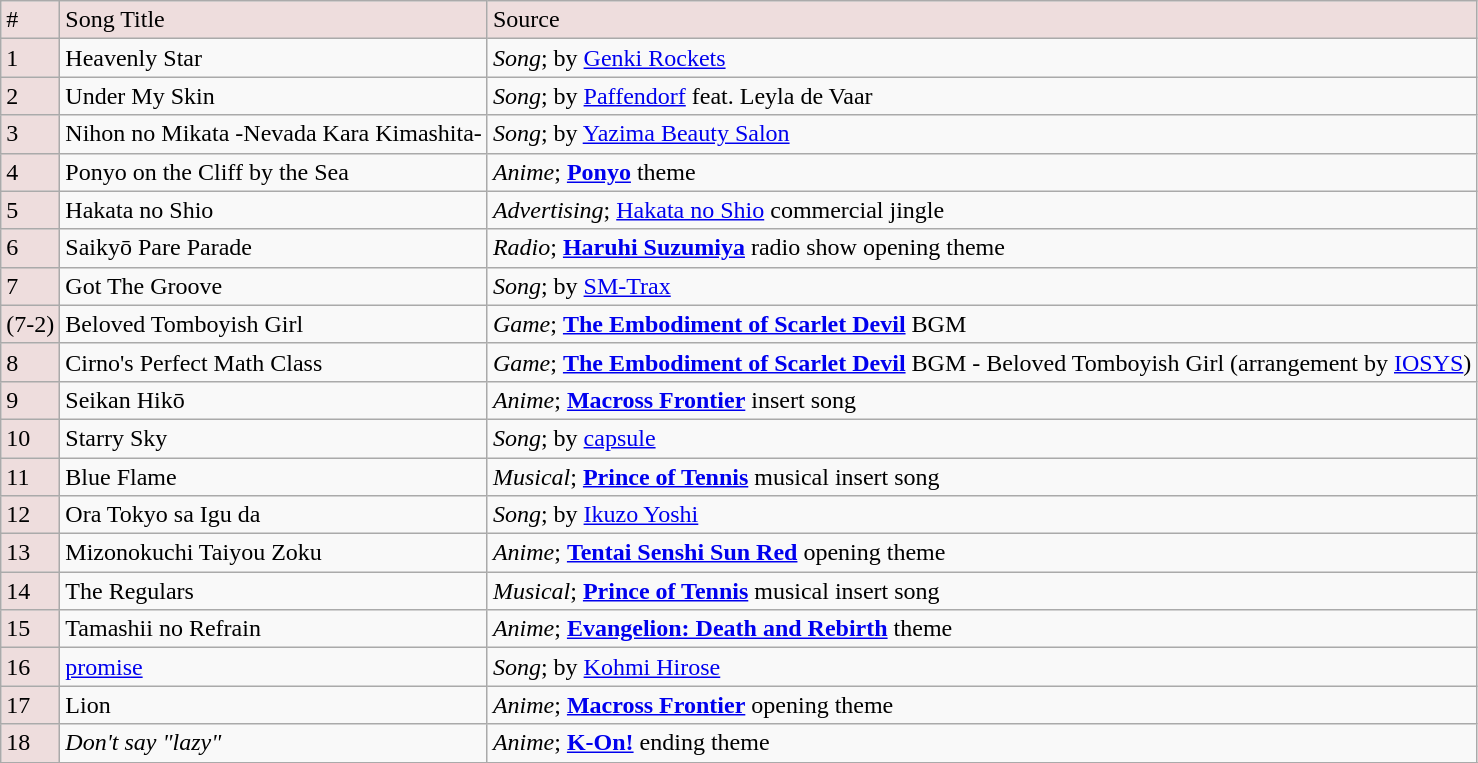<table class="wikitable">
<tr style="background-color:#edd">
<td>#</td>
<td>Song Title</td>
<td>Source</td>
</tr>
<tr>
<td style="background-color:#edd">1</td>
<td>Heavenly Star</td>
<td><em>Song</em>; by <a href='#'>Genki Rockets</a></td>
</tr>
<tr>
<td style="background-color:#edd">2</td>
<td>Under My Skin</td>
<td><em>Song</em>; by <a href='#'>Paffendorf</a> feat. Leyla de Vaar</td>
</tr>
<tr>
<td style="background-color:#edd">3</td>
<td>Nihon no Mikata -Nevada Kara Kimashita-</td>
<td><em>Song</em>; by <a href='#'>Yazima Beauty Salon</a></td>
</tr>
<tr>
<td style="background-color:#edd">4</td>
<td>Ponyo on the Cliff by the Sea</td>
<td><em>Anime</em>; <strong><a href='#'>Ponyo</a></strong> theme</td>
</tr>
<tr>
<td style="background-color:#edd">5</td>
<td>Hakata no Shio</td>
<td><em>Advertising</em>; <a href='#'>Hakata no Shio</a> commercial jingle</td>
</tr>
<tr>
<td style="background-color:#edd">6</td>
<td>Saikyō Pare Parade</td>
<td><em>Radio</em>; <strong><a href='#'>Haruhi Suzumiya</a></strong> radio show opening theme</td>
</tr>
<tr>
<td style="background-color:#edd">7</td>
<td>Got The Groove</td>
<td><em>Song</em>; by <a href='#'>SM-Trax</a></td>
</tr>
<tr>
<td style="background-color:#edd">(7-2)</td>
<td>Beloved Tomboyish Girl</td>
<td><em>Game</em>; <strong><a href='#'>The Embodiment of Scarlet Devil</a></strong> BGM</td>
</tr>
<tr>
<td style="background-color:#edd">8</td>
<td>Cirno's Perfect Math Class</td>
<td><em>Game</em>; <strong><a href='#'>The Embodiment of Scarlet Devil</a></strong> BGM - Beloved Tomboyish Girl (arrangement by <a href='#'>IOSYS</a>)</td>
</tr>
<tr>
<td style="background-color:#edd">9</td>
<td>Seikan Hikō</td>
<td><em>Anime</em>; <strong><a href='#'>Macross Frontier</a></strong> insert song</td>
</tr>
<tr>
<td style="background-color:#edd">10</td>
<td>Starry Sky</td>
<td><em>Song</em>; by <a href='#'>capsule</a></td>
</tr>
<tr>
<td style="background-color:#edd">11</td>
<td>Blue Flame</td>
<td><em>Musical</em>; <strong><a href='#'>Prince of Tennis</a></strong> musical insert song</td>
</tr>
<tr>
<td style="background-color:#edd">12</td>
<td>Ora Tokyo sa Igu da</td>
<td><em>Song</em>; by <a href='#'>Ikuzo Yoshi</a></td>
</tr>
<tr>
<td style="background-color:#edd">13</td>
<td>Mizonokuchi Taiyou Zoku</td>
<td><em>Anime</em>; <strong><a href='#'>Tentai Senshi Sun Red</a></strong> opening theme</td>
</tr>
<tr>
<td style="background-color:#edd">14</td>
<td>The Regulars</td>
<td><em>Musical</em>; <strong><a href='#'>Prince of Tennis</a></strong> musical insert song</td>
</tr>
<tr>
<td style="background-color:#edd">15</td>
<td>Tamashii no Refrain</td>
<td><em>Anime</em>; <strong><a href='#'>Evangelion: Death and Rebirth</a></strong> theme</td>
</tr>
<tr>
<td style="background-color:#edd">16</td>
<td><a href='#'>promise</a></td>
<td><em>Song</em>; by <a href='#'>Kohmi Hirose</a></td>
</tr>
<tr>
<td style="background-color:#edd">17</td>
<td>Lion</td>
<td><em>Anime</em>; <strong><a href='#'>Macross Frontier</a></strong> opening theme</td>
</tr>
<tr>
<td style="background-color:#edd">18</td>
<td><em>Don't say "lazy"</em></td>
<td><em>Anime</em>; <strong><a href='#'>K-On!</a></strong> ending theme</td>
</tr>
<tr>
</tr>
</table>
